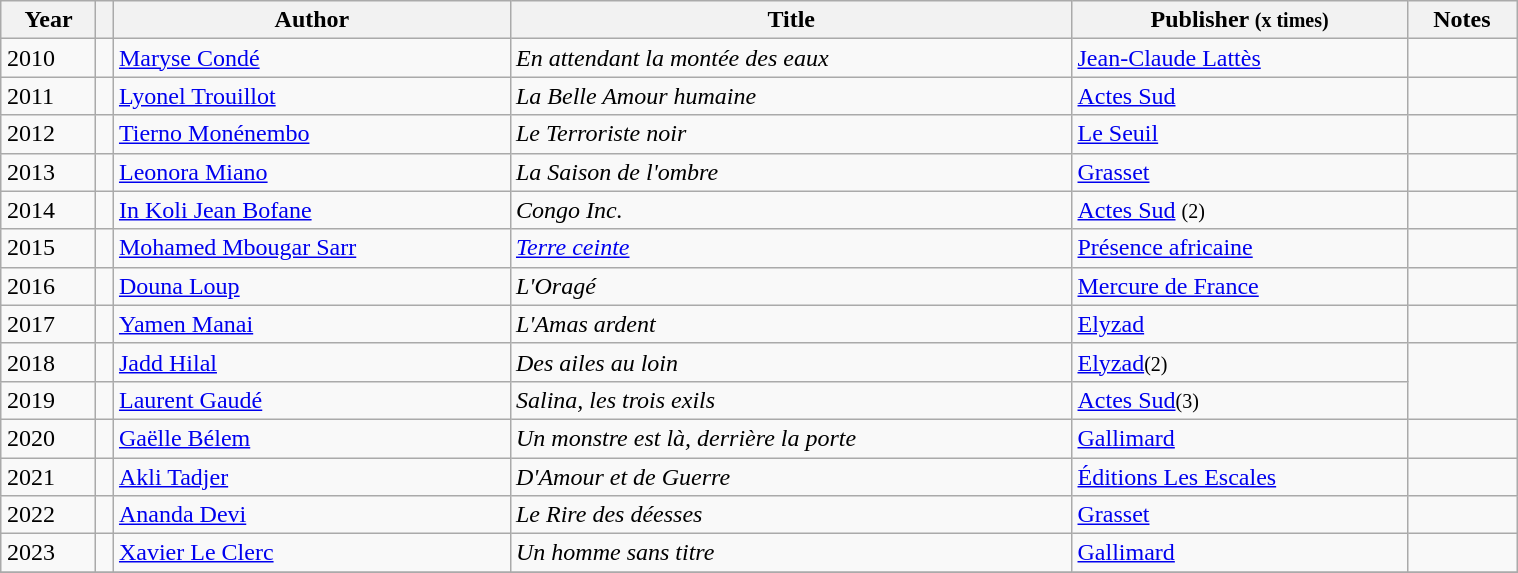<table width="80%" class="wikitable sortable" align="center" style="margin:1em auto;">
<tr>
<th>Year</th>
<th></th>
<th>Author</th>
<th>Title</th>
<th>Publisher <small>(x times)</small></th>
<th>Notes</th>
</tr>
<tr>
<td>2010</td>
<td></td>
<td><a href='#'>Maryse Condé</a></td>
<td><em>En attendant la montée des eaux</em></td>
<td><a href='#'>Jean-Claude Lattès</a></td>
<td></td>
</tr>
<tr>
<td>2011</td>
<td></td>
<td><a href='#'>Lyonel Trouillot</a></td>
<td><em>La Belle Amour humaine</em></td>
<td><a href='#'>Actes Sud</a></td>
<td></td>
</tr>
<tr>
<td>2012</td>
<td></td>
<td><a href='#'>Tierno Monénembo</a></td>
<td><em>Le Terroriste noir</em></td>
<td><a href='#'>Le Seuil</a></td>
<td></td>
</tr>
<tr>
<td>2013</td>
<td></td>
<td><a href='#'>Leonora Miano</a></td>
<td><em>La Saison de l'ombre</em></td>
<td><a href='#'>Grasset</a></td>
<td></td>
</tr>
<tr>
<td>2014</td>
<td></td>
<td><a href='#'>In Koli Jean Bofane</a></td>
<td><em>Congo Inc.</em></td>
<td><a href='#'>Actes Sud</a> <small>(2)</small></td>
</tr>
<tr>
<td>2015</td>
<td></td>
<td><a href='#'>Mohamed Mbougar Sarr</a></td>
<td><em><a href='#'>Terre ceinte</a></em></td>
<td><a href='#'>Présence africaine</a></td>
<td></td>
</tr>
<tr>
<td>2016</td>
<td></td>
<td><a href='#'>Douna Loup</a></td>
<td><em>L'Oragé</em></td>
<td><a href='#'>Mercure de France</a></td>
<td></td>
</tr>
<tr>
<td>2017</td>
<td></td>
<td><a href='#'>Yamen Manai</a></td>
<td><em>L'Amas ardent</em></td>
<td><a href='#'>Elyzad</a></td>
<td></td>
</tr>
<tr>
<td>2018</td>
<td></td>
<td><a href='#'>Jadd Hilal</a></td>
<td><em>Des ailes au loin</em></td>
<td><a href='#'>Elyzad</a><small>(2)</small></td>
</tr>
<tr>
<td>2019</td>
<td></td>
<td><a href='#'>Laurent Gaudé</a></td>
<td><em>Salina, les trois exils</em></td>
<td><a href='#'>Actes Sud</a><small>(3)</small></td>
</tr>
<tr>
<td>2020</td>
<td></td>
<td><a href='#'>Gaëlle Bélem</a></td>
<td><em>Un monstre est là, derrière la porte</em></td>
<td><a href='#'>Gallimard</a></td>
<td></td>
</tr>
<tr>
<td>2021</td>
<td></td>
<td><a href='#'>Akli Tadjer</a></td>
<td><em>D'Amour et de Guerre</em></td>
<td><a href='#'>Éditions Les Escales</a></td>
<td></td>
</tr>
<tr>
<td>2022</td>
<td></td>
<td><a href='#'>Ananda Devi</a></td>
<td><em>Le Rire des déesses</em></td>
<td><a href='#'>Grasset</a></td>
<td></td>
</tr>
<tr>
<td>2023</td>
<td></td>
<td><a href='#'>Xavier Le Clerc</a></td>
<td><em>Un homme sans titre</em></td>
<td><a href='#'>Gallimard</a></td>
<td></td>
</tr>
<tr>
</tr>
</table>
